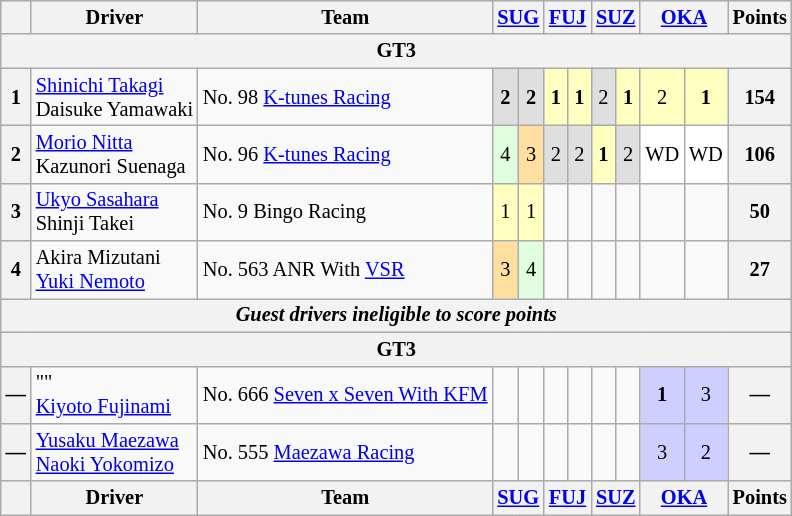<table class="wikitable" style="font-size: 85%; text-align:center;">
<tr>
<th></th>
<th>Driver</th>
<th>Team</th>
<th colspan="2"><a href='#'>SUG</a><br></th>
<th colspan="2"><a href='#'>FUJ</a><br></th>
<th colspan="2"><a href='#'>SUZ</a><br></th>
<th colspan="2"><a href='#'>OKA</a><br></th>
<th>Points</th>
</tr>
<tr>
<th colspan="20">GT3</th>
</tr>
<tr>
<th>1</th>
<td align="left"> <a href='#'>Shinichi Takagi</a><br> Daisuke Yamawaki</td>
<td align="left"> No. 98 <a href='#'>K-tunes Racing</a></td>
<td style="background:#DFDFDF;"><strong>2</strong></td>
<td style="background:#DFDFDF;"><strong>2</strong></td>
<td style="background:#FFFFBF;"><strong>1</strong></td>
<td style="background:#FFFFBF;"><strong>1</strong></td>
<td style="background:#DFDFDF;">2</td>
<td style="background:#FFFFBF;"><strong>1</strong></td>
<td style="background:#FFFFBF;">2</td>
<td style="background:#FFFFBF;"><strong>1</strong></td>
<th>154</th>
</tr>
<tr>
<th>2</th>
<td align="left"> <a href='#'>Morio Nitta</a><br> Kazunori Suenaga</td>
<td align="left"> No. 96 <a href='#'>K-tunes Racing</a></td>
<td style="background:#DFFFDF;">4</td>
<td style="background:#FFDF9F;">3</td>
<td style="background:#DFDFDF;">2</td>
<td style="background:#DFDFDF;">2</td>
<td style="background:#FFFFBF;"><strong>1</strong></td>
<td style="background:#DFDFDF;">2</td>
<td style="background:#FFFFFF;">WD</td>
<td style="background:#FFFFFF;">WD</td>
<th>106</th>
</tr>
<tr>
<th>3</th>
<td align="left"> <a href='#'>Ukyo Sasahara</a><br> Shinji Takei</td>
<td align="left"> No. 9 Bingo Racing</td>
<td style="background:#FFFFBF;">1</td>
<td style="background:#FFFFBF;">1</td>
<td></td>
<td></td>
<td></td>
<td></td>
<td></td>
<td></td>
<th>50</th>
</tr>
<tr>
<th>4</th>
<td align="left"> Akira Mizutani<br> <a href='#'>Yuki Nemoto</a></td>
<td align="left"> No. 563 ANR With <a href='#'>VSR</a></td>
<td style="background:#FFDF9F;">3</td>
<td style="background:#DFFFDF;">4</td>
<td></td>
<td></td>
<td></td>
<td></td>
<td></td>
<td></td>
<th>27</th>
</tr>
<tr>
<th colspan="14"><em>Guest drivers ineligible to score points</em></th>
</tr>
<tr>
<th colspan="14">GT3</th>
</tr>
<tr>
<th>—</th>
<td align="left"> ""<br> <a href='#'>Kiyoto Fujinami</a></td>
<td align="left"> No. 666 <a href='#'>Seven x Seven With KFM</a></td>
<td></td>
<td></td>
<td></td>
<td></td>
<td></td>
<td></td>
<td style="background:#CFCFFF;"><strong>1</strong></td>
<td style="background:#CFCFFF;">3</td>
<th>—</th>
</tr>
<tr>
<th>—</th>
<td align="left"> <a href='#'>Yusaku Maezawa</a><br> <a href='#'>Naoki Yokomizo</a></td>
<td align="left"> No. 555 <a href='#'>Maezawa Racing</a></td>
<td></td>
<td></td>
<td></td>
<td></td>
<td></td>
<td></td>
<td style="background:#CFCFFF;">3</td>
<td style="background:#CFCFFF;">2</td>
<th>—</th>
</tr>
<tr>
<th></th>
<th>Driver</th>
<th>Team</th>
<th colspan="2"><a href='#'>SUG</a><br></th>
<th colspan="2"><a href='#'>FUJ</a><br></th>
<th colspan="2"><a href='#'>SUZ</a><br></th>
<th colspan="2"><a href='#'>OKA</a><br></th>
<th>Points</th>
</tr>
</table>
